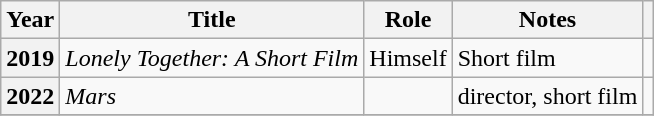<table class="wikitable sortable plainrowheaders">
<tr>
<th scope="col">Year</th>
<th scope="col">Title</th>
<th scope="col">Role</th>
<th scope="col" class="unsortable">Notes</th>
<th scope="col" class="unsortable"></th>
</tr>
<tr>
<th scope="row">2019</th>
<td scope="row"><em>Lonely Together: A Short Film</em></td>
<td>Himself</td>
<td>Short film</td>
<td style="text-align:center;"></td>
</tr>
<tr>
<th scope="row">2022</th>
<td scope="row"><em>Mars</em></td>
<td></td>
<td>director, short film</td>
<td style="text-align:center;"></td>
</tr>
<tr>
</tr>
</table>
